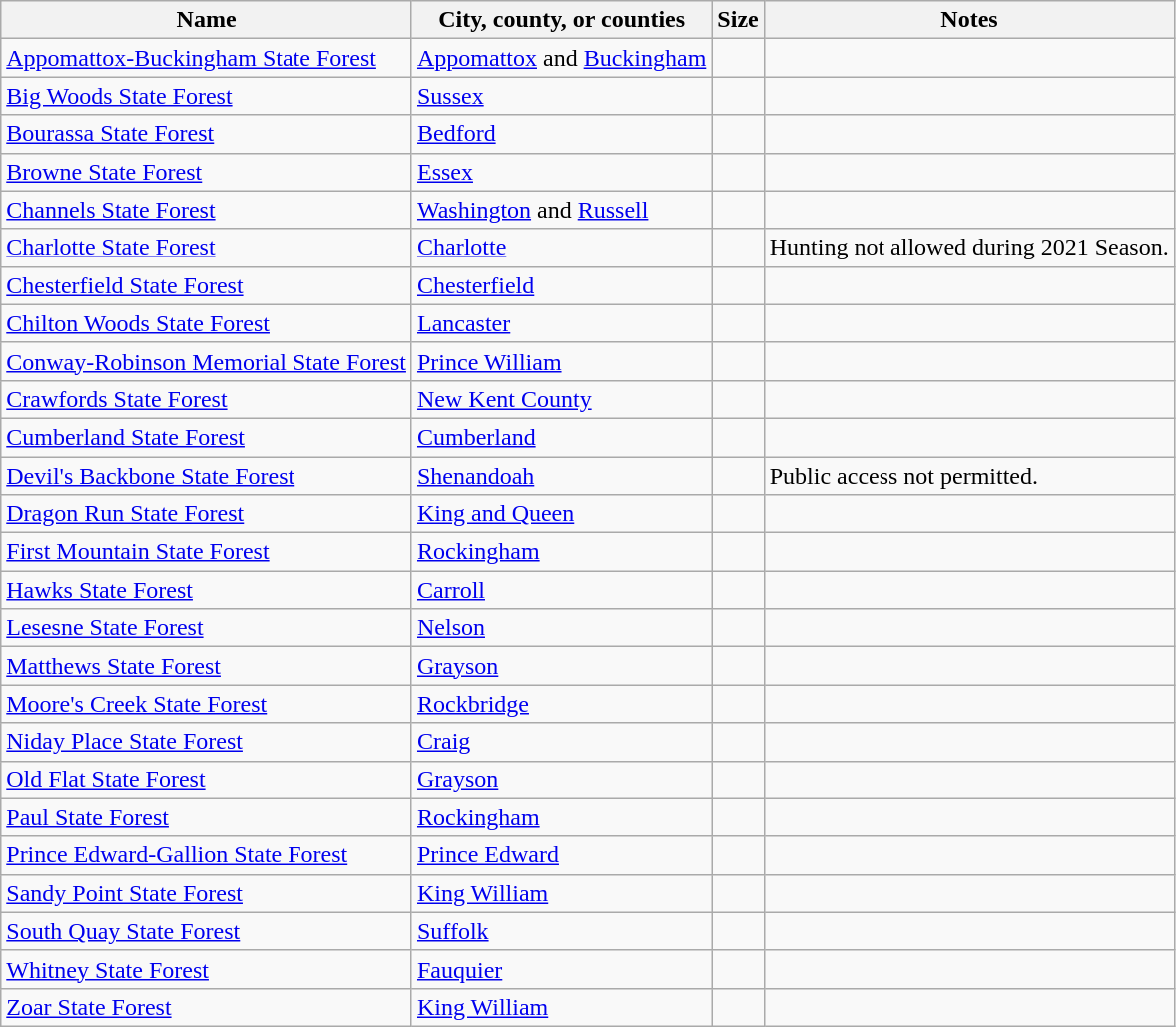<table class="sortable wikitable">
<tr>
<th scope="col" width="*;">Name</th>
<th scope="col" width="*;">City, county, or counties</th>
<th scope="col" width="*;">Size</th>
<th scope="col" width="35%">Notes</th>
</tr>
<tr>
<td><a href='#'>Appomattox-Buckingham State Forest</a></td>
<td><a href='#'>Appomattox</a> and <a href='#'>Buckingham</a></td>
<td></td>
<td></td>
</tr>
<tr>
<td><a href='#'>Big Woods State Forest</a></td>
<td><a href='#'>Sussex</a></td>
<td></td>
<td></td>
</tr>
<tr>
<td><a href='#'>Bourassa State Forest</a></td>
<td><a href='#'>Bedford</a></td>
<td></td>
<td></td>
</tr>
<tr>
<td><a href='#'>Browne State Forest</a></td>
<td><a href='#'>Essex</a></td>
<td></td>
<td></td>
</tr>
<tr>
<td><a href='#'>Channels State Forest</a></td>
<td><a href='#'>Washington</a> and <a href='#'>Russell</a></td>
<td></td>
<td></td>
</tr>
<tr>
<td><a href='#'>Charlotte State Forest</a></td>
<td><a href='#'>Charlotte</a></td>
<td></td>
<td>Hunting not allowed during 2021 Season.</td>
</tr>
<tr>
<td><a href='#'>Chesterfield State Forest</a></td>
<td><a href='#'>Chesterfield</a></td>
<td></td>
<td></td>
</tr>
<tr>
<td><a href='#'>Chilton Woods State Forest</a></td>
<td><a href='#'>Lancaster</a></td>
<td></td>
<td></td>
</tr>
<tr>
<td><a href='#'>Conway-Robinson Memorial State Forest</a></td>
<td><a href='#'>Prince William</a></td>
<td></td>
<td></td>
</tr>
<tr>
<td><a href='#'>Crawfords State Forest</a></td>
<td><a href='#'>New Kent County</a></td>
<td></td>
<td></td>
</tr>
<tr>
<td><a href='#'>Cumberland State Forest</a></td>
<td><a href='#'>Cumberland</a></td>
<td></td>
<td></td>
</tr>
<tr>
<td><a href='#'>Devil's Backbone State Forest</a></td>
<td><a href='#'>Shenandoah</a></td>
<td></td>
<td>Public access not permitted.</td>
</tr>
<tr>
<td><a href='#'>Dragon Run State Forest</a></td>
<td><a href='#'>King and Queen</a></td>
<td></td>
<td></td>
</tr>
<tr>
<td><a href='#'>First Mountain State Forest</a></td>
<td><a href='#'>Rockingham</a></td>
<td></td>
<td></td>
</tr>
<tr>
<td><a href='#'>Hawks State Forest</a></td>
<td><a href='#'>Carroll</a></td>
<td></td>
<td></td>
</tr>
<tr>
<td><a href='#'>Lesesne State Forest</a></td>
<td><a href='#'>Nelson</a></td>
<td></td>
<td></td>
</tr>
<tr>
<td><a href='#'>Matthews State Forest</a></td>
<td><a href='#'>Grayson</a></td>
<td></td>
<td></td>
</tr>
<tr>
<td><a href='#'>Moore's Creek State Forest</a></td>
<td><a href='#'>Rockbridge</a></td>
<td></td>
<td></td>
</tr>
<tr>
<td><a href='#'>Niday Place State Forest</a></td>
<td><a href='#'>Craig</a></td>
<td></td>
<td></td>
</tr>
<tr>
<td><a href='#'>Old Flat State Forest</a></td>
<td><a href='#'>Grayson</a></td>
<td></td>
<td></td>
</tr>
<tr>
<td><a href='#'>Paul State Forest</a></td>
<td><a href='#'>Rockingham</a></td>
<td></td>
<td></td>
</tr>
<tr>
<td><a href='#'>Prince Edward-Gallion State Forest</a></td>
<td><a href='#'>Prince Edward</a></td>
<td></td>
<td></td>
</tr>
<tr>
<td><a href='#'>Sandy Point State Forest</a></td>
<td><a href='#'>King William</a></td>
<td></td>
<td></td>
</tr>
<tr>
<td><a href='#'>South Quay State Forest</a></td>
<td><a href='#'>Suffolk</a></td>
<td></td>
<td></td>
</tr>
<tr>
<td><a href='#'>Whitney State Forest</a></td>
<td><a href='#'>Fauquier</a></td>
<td></td>
<td></td>
</tr>
<tr>
<td><a href='#'>Zoar State Forest</a></td>
<td><a href='#'>King William</a></td>
<td></td>
<td></td>
</tr>
</table>
